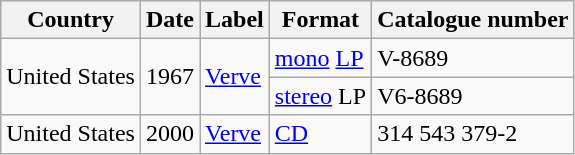<table class="wikitable">
<tr>
<th>Country</th>
<th>Date</th>
<th>Label</th>
<th>Format</th>
<th>Catalogue number</th>
</tr>
<tr>
<td rowspan=2>United States</td>
<td rowspan=2>1967</td>
<td rowspan=2><a href='#'>Verve</a></td>
<td><a href='#'>mono</a> <a href='#'>LP</a></td>
<td>V-8689</td>
</tr>
<tr>
<td><a href='#'>stereo</a> LP</td>
<td>V6-8689</td>
</tr>
<tr>
<td>United States</td>
<td>2000</td>
<td><a href='#'>Verve</a></td>
<td><a href='#'>CD</a></td>
<td>314 543 379-2</td>
</tr>
</table>
